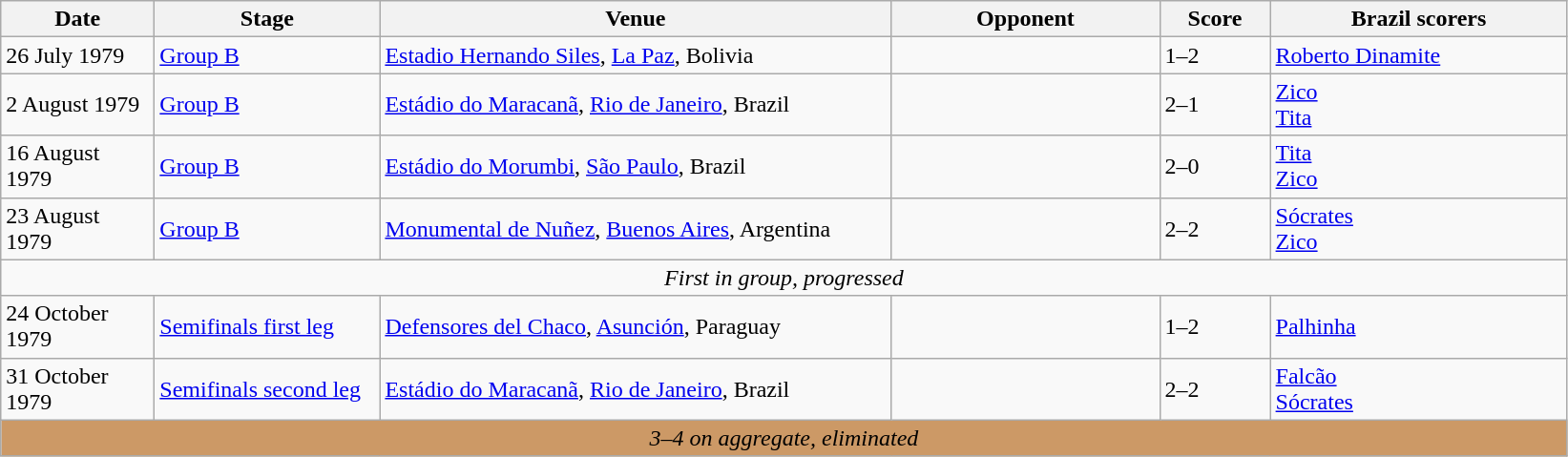<table class="wikitable">
<tr>
<th width=100px>Date</th>
<th width=150px>Stage</th>
<th width=350px>Venue</th>
<th width=180px>Opponent</th>
<th width=70px>Score</th>
<th width=200px>Brazil scorers</th>
</tr>
<tr>
<td>26 July 1979</td>
<td><a href='#'>Group B</a></td>
<td><a href='#'>Estadio Hernando Siles</a>, <a href='#'>La Paz</a>, Bolivia</td>
<td></td>
<td>1–2</td>
<td><a href='#'>Roberto Dinamite</a> </td>
</tr>
<tr>
<td>2 August 1979</td>
<td><a href='#'>Group B</a></td>
<td><a href='#'>Estádio do Maracanã</a>, <a href='#'>Rio de Janeiro</a>, Brazil</td>
<td></td>
<td>2–1</td>
<td><a href='#'>Zico</a>  <br> <a href='#'>Tita</a> </td>
</tr>
<tr>
<td>16 August 1979</td>
<td><a href='#'>Group B</a></td>
<td><a href='#'>Estádio do Morumbi</a>, <a href='#'>São Paulo</a>, Brazil</td>
<td></td>
<td>2–0</td>
<td><a href='#'>Tita</a>  <br> <a href='#'>Zico</a> </td>
</tr>
<tr>
<td>23 August 1979</td>
<td><a href='#'>Group B</a></td>
<td><a href='#'>Monumental de Nuñez</a>, <a href='#'>Buenos Aires</a>, Argentina</td>
<td></td>
<td>2–2</td>
<td><a href='#'>Sócrates</a>  <br> <a href='#'>Zico</a> </td>
</tr>
<tr>
<td colspan="6" style="text-align:center;"><em>First in group, progressed</em></td>
</tr>
<tr>
<td>24 October 1979</td>
<td><a href='#'>Semifinals first leg</a></td>
<td><a href='#'>Defensores del Chaco</a>, <a href='#'>Asunción</a>, Paraguay</td>
<td></td>
<td>1–2</td>
<td><a href='#'>Palhinha</a> </td>
</tr>
<tr>
<td>31 October 1979</td>
<td><a href='#'>Semifinals second leg</a></td>
<td><a href='#'>Estádio do Maracanã</a>, <a href='#'>Rio de Janeiro</a>, Brazil</td>
<td></td>
<td>2–2</td>
<td><a href='#'>Falcão</a>  <br> <a href='#'>Sócrates</a> </td>
</tr>
<tr>
<td colspan="6"  style="text-align:center; background:#c96;"><em>3–4 on aggregate, eliminated</em></td>
</tr>
</table>
